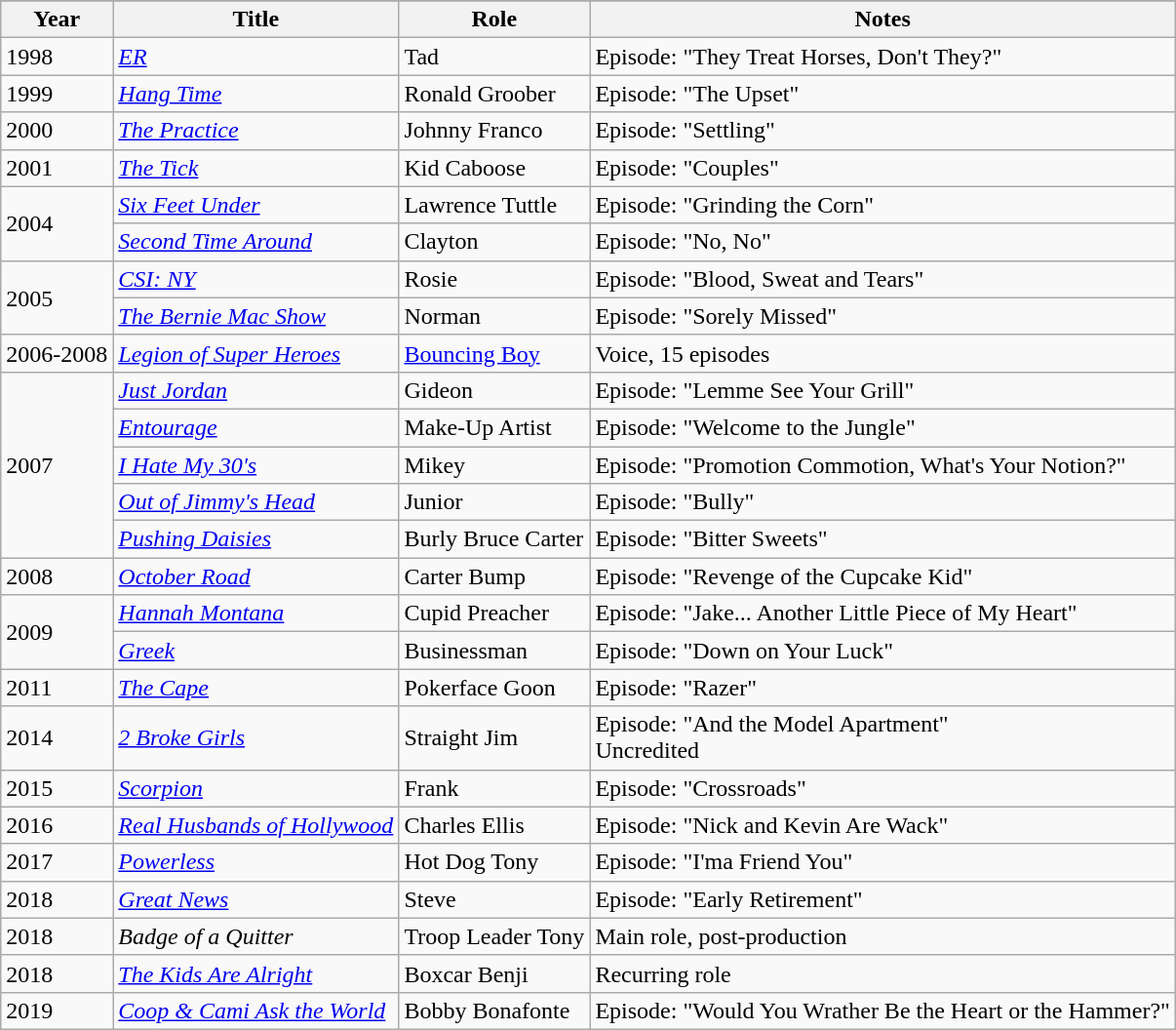<table class="wikitable sortable plainrowheaders" style="white-space:nowrap">
<tr>
</tr>
<tr>
<th>Year</th>
<th>Title</th>
<th>Role</th>
<th>Notes</th>
</tr>
<tr>
<td>1998</td>
<td><em><a href='#'>ER</a></em></td>
<td>Tad</td>
<td>Episode: "They Treat Horses, Don't They?"</td>
</tr>
<tr>
<td>1999</td>
<td><em><a href='#'>Hang Time</a></em></td>
<td>Ronald Groober</td>
<td>Episode: "The Upset"</td>
</tr>
<tr>
<td>2000</td>
<td><em><a href='#'>The Practice</a></em></td>
<td>Johnny Franco</td>
<td>Episode: "Settling"</td>
</tr>
<tr>
<td>2001</td>
<td><em><a href='#'>The Tick</a></em></td>
<td>Kid Caboose</td>
<td>Episode: "Couples"</td>
</tr>
<tr>
<td rowspan=2>2004</td>
<td><em><a href='#'>Six Feet Under</a></em></td>
<td>Lawrence Tuttle</td>
<td>Episode: "Grinding the Corn"</td>
</tr>
<tr>
<td><em><a href='#'>Second Time Around</a></em></td>
<td>Clayton</td>
<td>Episode: "No, No"</td>
</tr>
<tr>
<td rowspan=2>2005</td>
<td><em><a href='#'>CSI: NY</a></em></td>
<td>Rosie</td>
<td>Episode: "Blood, Sweat and Tears"</td>
</tr>
<tr>
<td><em><a href='#'>The Bernie Mac Show</a></em></td>
<td>Norman</td>
<td>Episode: "Sorely Missed"</td>
</tr>
<tr>
<td>2006-2008</td>
<td><em><a href='#'>Legion of Super Heroes</a></em></td>
<td><a href='#'>Bouncing Boy</a></td>
<td>Voice, 15 episodes</td>
</tr>
<tr>
<td rowspan=5>2007</td>
<td><em><a href='#'>Just Jordan</a></em></td>
<td>Gideon</td>
<td>Episode: "Lemme See Your Grill"</td>
</tr>
<tr>
<td><em><a href='#'>Entourage</a></em></td>
<td>Make-Up Artist</td>
<td>Episode: "Welcome to the Jungle"</td>
</tr>
<tr>
<td><em><a href='#'>I Hate My 30's</a></em></td>
<td>Mikey</td>
<td>Episode: "Promotion Commotion, What's Your Notion?"</td>
</tr>
<tr>
<td><em><a href='#'>Out of Jimmy's Head</a></em></td>
<td>Junior</td>
<td>Episode: "Bully"</td>
</tr>
<tr>
<td><em><a href='#'>Pushing Daisies</a></em></td>
<td>Burly Bruce Carter</td>
<td>Episode: "Bitter Sweets"</td>
</tr>
<tr>
<td>2008</td>
<td><em><a href='#'>October Road</a></em></td>
<td>Carter Bump</td>
<td>Episode: "Revenge of the Cupcake Kid"</td>
</tr>
<tr>
<td rowspan=2>2009</td>
<td><em><a href='#'>Hannah Montana</a></em></td>
<td>Cupid Preacher</td>
<td>Episode: "Jake... Another Little Piece of My Heart"</td>
</tr>
<tr>
<td><em><a href='#'>Greek</a></em></td>
<td>Businessman</td>
<td>Episode: "Down on Your Luck"</td>
</tr>
<tr>
<td>2011</td>
<td><em><a href='#'>The Cape</a></em></td>
<td>Pokerface Goon</td>
<td>Episode: "Razer"</td>
</tr>
<tr>
<td>2014</td>
<td><em><a href='#'>2 Broke Girls</a></em></td>
<td>Straight Jim</td>
<td>Episode: "And the Model Apartment" <br> Uncredited</td>
</tr>
<tr>
<td>2015</td>
<td><em><a href='#'>Scorpion</a></em></td>
<td>Frank</td>
<td>Episode: "Crossroads"</td>
</tr>
<tr>
<td>2016</td>
<td><em><a href='#'>Real Husbands of Hollywood</a></em></td>
<td>Charles Ellis</td>
<td>Episode: "Nick and Kevin Are Wack"</td>
</tr>
<tr>
<td>2017</td>
<td><em><a href='#'>Powerless</a></em></td>
<td>Hot Dog Tony</td>
<td>Episode: "I'ma Friend You"</td>
</tr>
<tr>
<td>2018</td>
<td><em><a href='#'>Great News</a></em></td>
<td>Steve</td>
<td>Episode: "Early Retirement"</td>
</tr>
<tr>
<td>2018</td>
<td><em>Badge of a Quitter</em></td>
<td>Troop Leader Tony</td>
<td>Main role, post-production</td>
</tr>
<tr>
<td>2018</td>
<td><em><a href='#'>The Kids Are Alright</a></em></td>
<td>Boxcar Benji</td>
<td>Recurring role</td>
</tr>
<tr>
<td>2019</td>
<td><em><a href='#'>Coop & Cami Ask the World</a></em></td>
<td>Bobby Bonafonte</td>
<td>Episode: "Would You Wrather Be the Heart or the Hammer?"</td>
</tr>
</table>
